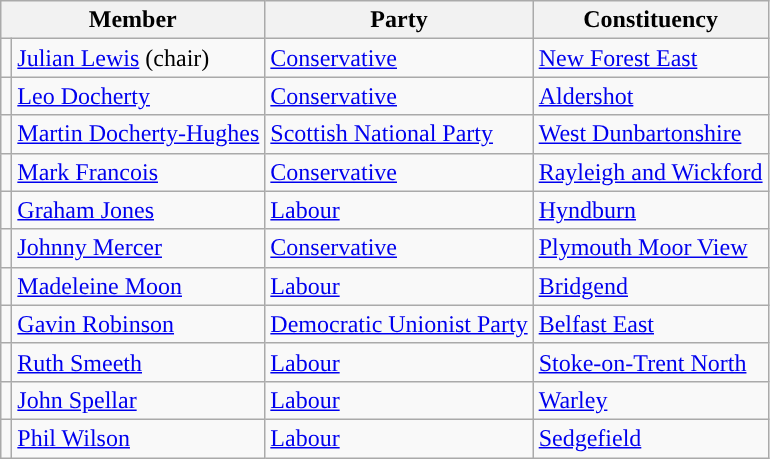<table class="wikitable">
<tr>
<th colspan="2" valign="top">Member</th>
<th valign="top">Party</th>
<th valign="top">Constituency</th>
</tr>
<tr>
<td style="color:inherit;background:"></td>
<td><a href='#'>Julian Lewis</a> (chair)</td>
<td><a href='#'>Conservative</a></td>
<td><a href='#'>New Forest East</a></td>
</tr>
<tr>
<td style="color:inherit;background:"></td>
<td><a href='#'>Leo Docherty</a></td>
<td><a href='#'>Conservative</a></td>
<td><a href='#'>Aldershot</a></td>
</tr>
<tr>
<td style="color:inherit;background:"></td>
<td><a href='#'>Martin Docherty-Hughes</a></td>
<td><a href='#'>Scottish National Party</a></td>
<td><a href='#'>West Dunbartonshire</a></td>
</tr>
<tr>
<td style="color:inherit;background:"></td>
<td><a href='#'>Mark Francois</a></td>
<td><a href='#'>Conservative</a></td>
<td><a href='#'>Rayleigh and Wickford</a></td>
</tr>
<tr>
<td style="color:inherit;background:"></td>
<td><a href='#'>Graham Jones</a></td>
<td><a href='#'>Labour</a></td>
<td><a href='#'>Hyndburn</a></td>
</tr>
<tr>
<td style="color:inherit;background:"></td>
<td><a href='#'>Johnny Mercer</a></td>
<td><a href='#'>Conservative</a></td>
<td><a href='#'>Plymouth Moor View</a></td>
</tr>
<tr>
<td style="color:inherit;background:"></td>
<td><a href='#'>Madeleine Moon</a></td>
<td><a href='#'>Labour</a></td>
<td><a href='#'>Bridgend</a></td>
</tr>
<tr>
<td style="color:inherit;background:"></td>
<td><a href='#'>Gavin Robinson</a></td>
<td><a href='#'>Democratic Unionist Party</a></td>
<td><a href='#'>Belfast East</a></td>
</tr>
<tr>
<td style="color:inherit;background:"></td>
<td><a href='#'>Ruth Smeeth</a></td>
<td><a href='#'>Labour</a></td>
<td><a href='#'>Stoke-on-Trent North</a></td>
</tr>
<tr>
<td style="color:inherit;background:"></td>
<td><a href='#'>John Spellar</a></td>
<td><a href='#'>Labour</a></td>
<td><a href='#'>Warley</a></td>
</tr>
<tr>
<td style="color:inherit;background:"></td>
<td><a href='#'>Phil Wilson</a></td>
<td><a href='#'>Labour</a></td>
<td><a href='#'>Sedgefield</a></td>
</tr>
</table>
